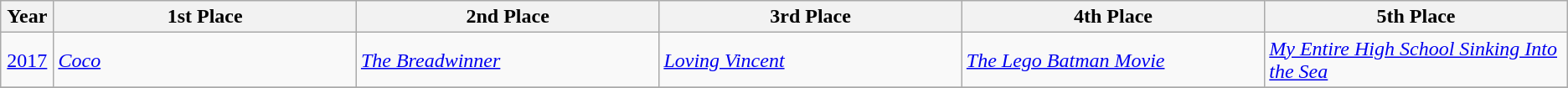<table class="wikitable">
<tr>
<th scope="col" width="3%">Year</th>
<th scope="col" width="18%">1st Place</th>
<th scope="col" width="18%">2nd Place</th>
<th scope="col" width="18%">3rd Place</th>
<th scope="col" width="18%">4th Place</th>
<th scope="col" width="18%">5th Place</th>
</tr>
<tr>
<td align="center"><a href='#'>2017</a></td>
<td><em><a href='#'>Coco</a></em></td>
<td><em><a href='#'>The Breadwinner</a></em></td>
<td><em><a href='#'>Loving Vincent</a></em></td>
<td><em><a href='#'>The Lego Batman Movie</a></em></td>
<td><em><a href='#'>My Entire High School Sinking Into the Sea</a></em></td>
</tr>
<tr>
</tr>
</table>
